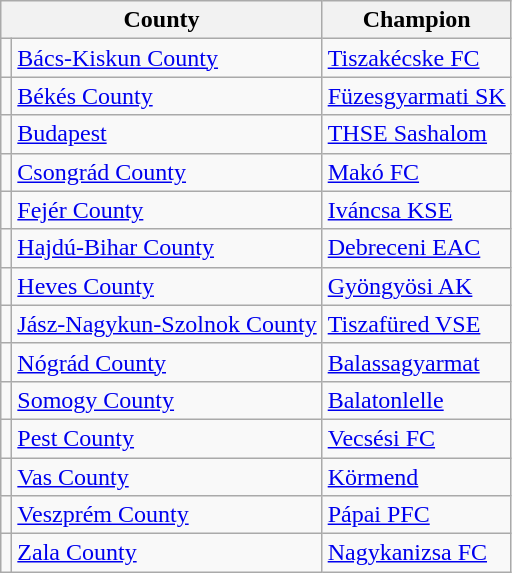<table class="wikitable sortable">
<tr>
<th colspan=2>County</th>
<th>Champion</th>
</tr>
<tr>
<td></td>
<td><a href='#'>Bács-Kiskun County</a></td>
<td><a href='#'>Tiszakécske FC</a></td>
</tr>
<tr>
<td align=center></td>
<td><a href='#'>Békés County</a></td>
<td><a href='#'>Füzesgyarmati SK</a></td>
</tr>
<tr>
<td align=center></td>
<td><a href='#'>Budapest</a></td>
<td><a href='#'>THSE Sashalom</a></td>
</tr>
<tr>
<td align=center></td>
<td><a href='#'>Csongrád County</a></td>
<td><a href='#'>Makó FC</a></td>
</tr>
<tr>
<td align=center></td>
<td><a href='#'>Fejér County</a></td>
<td><a href='#'>Iváncsa KSE</a></td>
</tr>
<tr>
<td align=center></td>
<td><a href='#'>Hajdú-Bihar County</a></td>
<td><a href='#'>Debreceni EAC</a></td>
</tr>
<tr>
<td></td>
<td><a href='#'>Heves County</a></td>
<td><a href='#'>Gyöngyösi AK</a></td>
</tr>
<tr>
<td align=center></td>
<td><a href='#'>Jász-Nagykun-Szolnok County</a></td>
<td><a href='#'>Tiszafüred VSE</a></td>
</tr>
<tr>
<td></td>
<td><a href='#'>Nógrád County</a></td>
<td><a href='#'>Balassagyarmat</a></td>
</tr>
<tr>
<td align=center></td>
<td><a href='#'>Somogy County</a></td>
<td><a href='#'>Balatonlelle</a></td>
</tr>
<tr>
<td align=center></td>
<td><a href='#'>Pest County</a></td>
<td><a href='#'>Vecsési FC</a></td>
</tr>
<tr>
<td align=center></td>
<td><a href='#'>Vas County</a></td>
<td><a href='#'>Körmend</a></td>
</tr>
<tr>
<td></td>
<td><a href='#'>Veszprém County</a></td>
<td><a href='#'>Pápai PFC</a></td>
</tr>
<tr>
<td align=center></td>
<td><a href='#'>Zala County</a></td>
<td><a href='#'>Nagykanizsa FC</a></td>
</tr>
</table>
